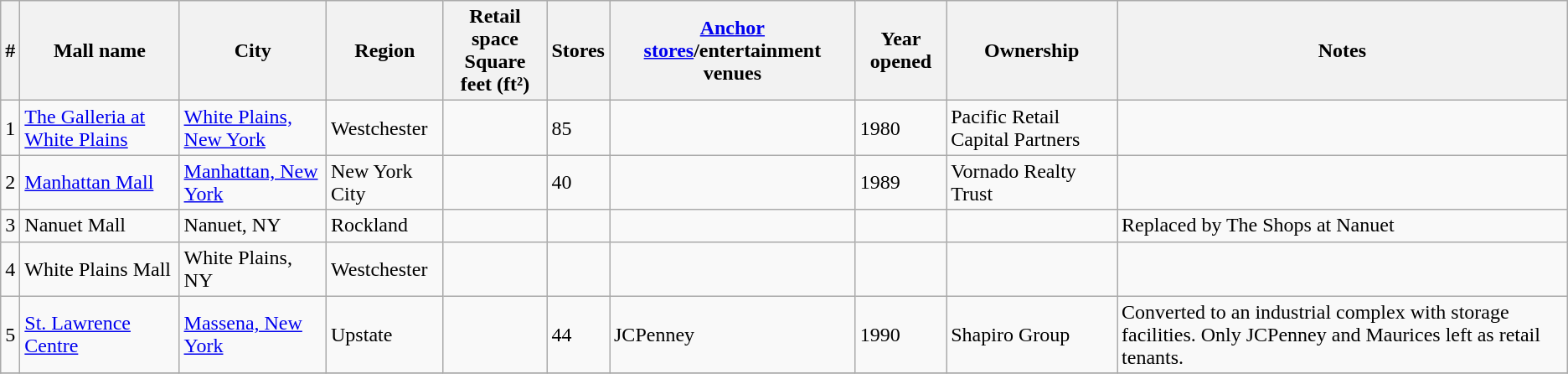<table class="wikitable sortable">
<tr>
<th data-sort-type=number>#</th>
<th>Mall name</th>
<th>City</th>
<th>Region</th>
<th>Retail space<br>Square feet (ft²)</th>
<th>Stores</th>
<th><a href='#'>Anchor stores</a>/entertainment venues</th>
<th>Year opened</th>
<th>Ownership</th>
<th>Notes</th>
</tr>
<tr>
<td>1</td>
<td><a href='#'>The Galleria at White Plains</a></td>
<td><a href='#'>White Plains, New York</a></td>
<td>Westchester</td>
<td><br></td>
<td>85</td>
<td></td>
<td>1980</td>
<td>Pacific Retail Capital Partners</td>
<td></td>
</tr>
<tr>
<td>2</td>
<td><a href='#'>Manhattan Mall</a></td>
<td><a href='#'>Manhattan, New York</a></td>
<td>New York City</td>
<td></td>
<td>40</td>
<td></td>
<td>1989</td>
<td>Vornado Realty Trust</td>
<td></td>
</tr>
<tr>
<td>3</td>
<td>Nanuet Mall</td>
<td>Nanuet, NY</td>
<td>Rockland</td>
<td></td>
<td></td>
<td></td>
<td></td>
<td></td>
<td>Replaced by The Shops at Nanuet</td>
</tr>
<tr>
<td>4</td>
<td>White Plains Mall</td>
<td>White Plains, NY</td>
<td>Westchester</td>
<td></td>
<td></td>
<td></td>
<td></td>
<td></td>
<td></td>
</tr>
<tr>
<td>5</td>
<td><a href='#'>St. Lawrence Centre</a></td>
<td><a href='#'>Massena, New York</a></td>
<td>Upstate</td>
<td></td>
<td>44</td>
<td>JCPenney</td>
<td>1990</td>
<td>Shapiro Group</td>
<td>Converted to an industrial complex with storage facilities. Only JCPenney and Maurices left as retail tenants.</td>
</tr>
<tr>
</tr>
</table>
